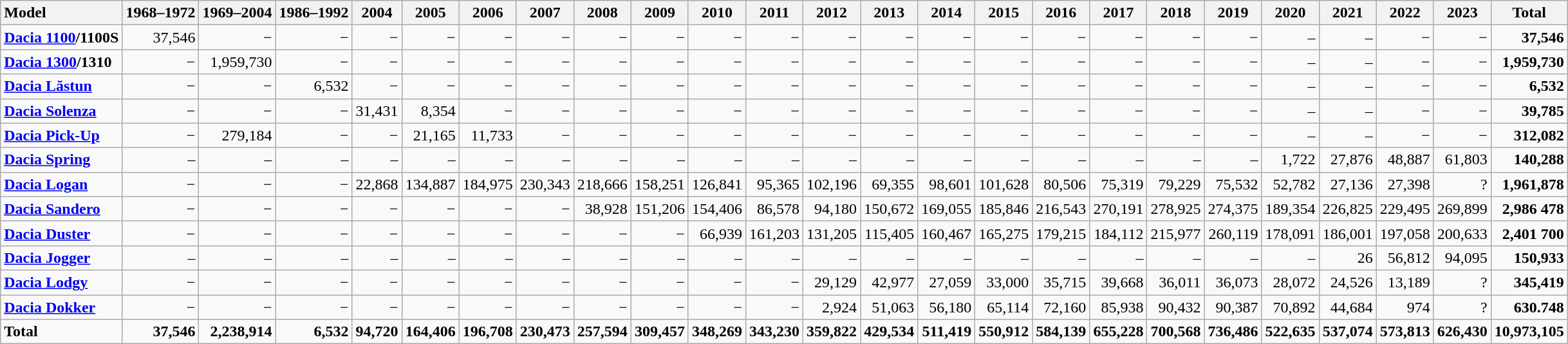<table class="wikitable" style="text-align:right; white-space:nowrap;">
<tr>
<th style="text-align:left">Model</th>
<th>1968–1972</th>
<th>1969–2004</th>
<th>1986–1992</th>
<th>2004</th>
<th>2005</th>
<th>2006</th>
<th>2007</th>
<th>2008</th>
<th>2009</th>
<th>2010</th>
<th>2011</th>
<th>2012</th>
<th>2013</th>
<th>2014</th>
<th>2015</th>
<th>2016</th>
<th>2017</th>
<th>2018</th>
<th>2019</th>
<th>2020</th>
<th>2021</th>
<th>2022</th>
<th>2023</th>
<th>Total</th>
</tr>
<tr>
<td style="text-align:left"><strong><a href='#'>Dacia 1100</a>/1100S</strong></td>
<td>37,546</td>
<td>−</td>
<td>−</td>
<td>−</td>
<td>−</td>
<td>−</td>
<td>−</td>
<td>−</td>
<td>−</td>
<td>−</td>
<td>−</td>
<td>−</td>
<td>−</td>
<td>−</td>
<td>−</td>
<td>−</td>
<td>−</td>
<td>−</td>
<td>−</td>
<td>–</td>
<td>–</td>
<td>−</td>
<td>−</td>
<td><strong>37,546</strong></td>
</tr>
<tr>
<td style="text-align:left"><strong><a href='#'>Dacia 1300</a>/1310</strong></td>
<td>−</td>
<td>1,959,730</td>
<td>−</td>
<td>−</td>
<td>−</td>
<td>−</td>
<td>−</td>
<td>−</td>
<td>−</td>
<td>−</td>
<td>−</td>
<td>−</td>
<td>−</td>
<td>−</td>
<td>−</td>
<td>−</td>
<td>−</td>
<td>−</td>
<td>−</td>
<td>–</td>
<td>–</td>
<td>−</td>
<td>−</td>
<td><strong>1,959,730</strong></td>
</tr>
<tr>
<td style="text-align:left"><strong><a href='#'>Dacia Lăstun</a></strong></td>
<td>−</td>
<td>−</td>
<td>6,532</td>
<td>−</td>
<td>−</td>
<td>−</td>
<td>−</td>
<td>−</td>
<td>−</td>
<td>−</td>
<td>−</td>
<td>−</td>
<td>−</td>
<td>−</td>
<td>−</td>
<td>−</td>
<td>−</td>
<td>−</td>
<td>−</td>
<td>–</td>
<td>–</td>
<td>−</td>
<td>−</td>
<td><strong>6,532</strong></td>
</tr>
<tr>
<td style="text-align:left"><strong><a href='#'>Dacia Solenza</a></strong></td>
<td>−</td>
<td>−</td>
<td>−</td>
<td>31,431</td>
<td>8,354</td>
<td>−</td>
<td>−</td>
<td>−</td>
<td>−</td>
<td>−</td>
<td>−</td>
<td>−</td>
<td>−</td>
<td>−</td>
<td>−</td>
<td>−</td>
<td>−</td>
<td>−</td>
<td>−</td>
<td>–</td>
<td>–</td>
<td>−</td>
<td>−</td>
<td><strong>39,785</strong></td>
</tr>
<tr>
<td style="text-align:left"><strong><a href='#'>Dacia Pick-Up</a></strong></td>
<td>−</td>
<td>279,184</td>
<td>−</td>
<td>−</td>
<td>21,165</td>
<td>11,733</td>
<td>−</td>
<td>−</td>
<td>−</td>
<td>−</td>
<td>−</td>
<td>−</td>
<td>−</td>
<td>−</td>
<td>−</td>
<td>−</td>
<td>−</td>
<td>−</td>
<td>−</td>
<td>–</td>
<td>–</td>
<td>−</td>
<td>−</td>
<td><strong>312,082</strong></td>
</tr>
<tr>
<td style="text-align:left"><strong><a href='#'>Dacia Spring</a></strong></td>
<td>–</td>
<td>–</td>
<td>–</td>
<td>–</td>
<td>–</td>
<td>–</td>
<td>–</td>
<td>–</td>
<td>–</td>
<td>–</td>
<td>–</td>
<td>–</td>
<td>–</td>
<td>–</td>
<td>–</td>
<td>–</td>
<td>–</td>
<td>–</td>
<td>–</td>
<td>1,722</td>
<td>27,876</td>
<td>48,887</td>
<td>61,803</td>
<td><strong>140,288</strong></td>
</tr>
<tr>
<td style="text-align:left"><strong><a href='#'>Dacia Logan</a></strong></td>
<td>−</td>
<td>−</td>
<td>−</td>
<td>22,868</td>
<td>134,887</td>
<td>184,975</td>
<td>230,343</td>
<td>218,666</td>
<td>158,251</td>
<td>126,841</td>
<td>95,365</td>
<td>102,196</td>
<td>69,355</td>
<td>98,601</td>
<td>101,628</td>
<td>80,506</td>
<td>75,319</td>
<td>79,229</td>
<td>75,532</td>
<td>52,782</td>
<td>27,136</td>
<td>27,398</td>
<td>?</td>
<td><strong>1,961,878</strong></td>
</tr>
<tr>
<td style="text-align:left"><strong><a href='#'>Dacia Sandero</a></strong></td>
<td>−</td>
<td>−</td>
<td>−</td>
<td>−</td>
<td>−</td>
<td>−</td>
<td>−</td>
<td>38,928</td>
<td>151,206</td>
<td>154,406</td>
<td>86,578</td>
<td>94,180</td>
<td>150,672</td>
<td>169,055</td>
<td>185,846</td>
<td>216,543</td>
<td>270,191</td>
<td>278,925</td>
<td>274,375</td>
<td>189,354</td>
<td>226,825</td>
<td>229,495</td>
<td>269,899</td>
<td><strong>2,986 478</strong></td>
</tr>
<tr>
<td style="text-align:left"><strong><a href='#'>Dacia Duster</a></strong></td>
<td>−</td>
<td>−</td>
<td>−</td>
<td>−</td>
<td>−</td>
<td>−</td>
<td>−</td>
<td>−</td>
<td>−</td>
<td>66,939</td>
<td>161,203</td>
<td>131,205</td>
<td>115,405</td>
<td>160,467</td>
<td>165,275</td>
<td>179,215</td>
<td>184,112</td>
<td>215,977</td>
<td>260,119</td>
<td>178,091</td>
<td>186,001</td>
<td>197,058</td>
<td>200,633</td>
<td><strong>2,401 700</strong></td>
</tr>
<tr>
<td style="text-align:left"><strong><a href='#'>Dacia Jogger</a></strong></td>
<td>–</td>
<td>–</td>
<td>–</td>
<td>–</td>
<td>–</td>
<td>–</td>
<td>–</td>
<td>–</td>
<td>–</td>
<td>–</td>
<td>–</td>
<td>–</td>
<td>–</td>
<td>–</td>
<td>–</td>
<td>–</td>
<td>–</td>
<td>–</td>
<td>–</td>
<td>–</td>
<td>26</td>
<td>56,812</td>
<td>94,095</td>
<td><strong>150,933</strong></td>
</tr>
<tr>
<td style="text-align:left"><strong><a href='#'>Dacia Lodgy</a></strong></td>
<td>−</td>
<td>−</td>
<td>−</td>
<td>−</td>
<td>−</td>
<td>−</td>
<td>−</td>
<td>−</td>
<td>−</td>
<td>−</td>
<td>−</td>
<td>29,129</td>
<td>42,977</td>
<td>27,059</td>
<td>33,000</td>
<td>35,715</td>
<td>39,668</td>
<td>36,011</td>
<td>36,073</td>
<td>28,072</td>
<td>24,526</td>
<td>13,189</td>
<td>?</td>
<td><strong>345,419</strong></td>
</tr>
<tr>
<td style="text-align:left"><strong><a href='#'>Dacia Dokker</a></strong></td>
<td>−</td>
<td>−</td>
<td>−</td>
<td>−</td>
<td>−</td>
<td>−</td>
<td>−</td>
<td>−</td>
<td>−</td>
<td>−</td>
<td>−</td>
<td>2,924</td>
<td>51,063</td>
<td>56,180</td>
<td>65,114</td>
<td>72,160</td>
<td>85,938</td>
<td>90,432</td>
<td>90,387</td>
<td>70,892</td>
<td>44,684</td>
<td>974</td>
<td>?</td>
<td><strong>630.748</strong></td>
</tr>
<tr>
<td style="text-align:left"><strong>Total</strong></td>
<td><strong>37,546</strong></td>
<td><strong>2,238,914</strong></td>
<td><strong>6,532</strong></td>
<td><strong>94,720</strong></td>
<td><strong>164,406</strong></td>
<td><strong>196,708</strong></td>
<td><strong>230,473</strong></td>
<td><strong>257,594</strong></td>
<td><strong>309,457</strong></td>
<td><strong>348,269</strong></td>
<td><strong>343,230</strong></td>
<td><strong>359,822</strong></td>
<td><strong>429,534</strong></td>
<td><strong>511,419</strong></td>
<td><strong>550,912</strong></td>
<td><strong>584,139</strong></td>
<td><strong>655,228</strong></td>
<td><strong>700,568</strong></td>
<td><strong>736,486</strong></td>
<td><strong>522,635</strong></td>
<td><strong>537,074</strong></td>
<td><strong>573,813</strong></td>
<td><strong>626,430</strong></td>
<td><strong>10,973,105</strong></td>
</tr>
</table>
